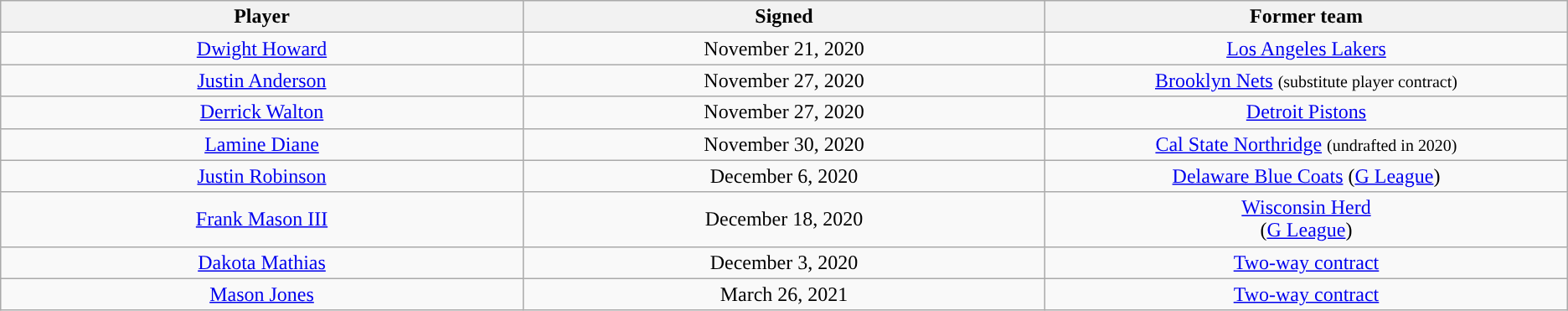<table class="wikitable sortable sortable" style="text-align: center">
<tr>
<th width="10%">Player</th>
<th width="10%">Signed</th>
<th width="10%">Former team</th>
</tr>
<tr>
<td><a href='#'>Dwight Howard</a></td>
<td>November 21, 2020</td>
<td><a href='#'>Los Angeles Lakers</a></td>
</tr>
<tr>
<td><a href='#'>Justin Anderson</a></td>
<td>November 27, 2020</td>
<td><a href='#'>Brooklyn Nets</a> <small>(substitute player contract)</small></td>
</tr>
<tr>
<td><a href='#'>Derrick Walton</a></td>
<td>November 27, 2020</td>
<td><a href='#'>Detroit Pistons</a></td>
</tr>
<tr>
<td><a href='#'>Lamine Diane</a></td>
<td>November 30, 2020</td>
<td><a href='#'>Cal State Northridge</a> <small>(undrafted in 2020)</small></td>
</tr>
<tr>
<td><a href='#'>Justin Robinson</a></td>
<td>December 6, 2020</td>
<td><a href='#'>Delaware Blue Coats</a> (<a href='#'>G League</a>)</td>
</tr>
<tr>
<td><a href='#'>Frank Mason III</a></td>
<td>December 18, 2020</td>
<td><a href='#'>Wisconsin Herd</a><br>(<a href='#'>G League</a>)</td>
</tr>
<tr>
<td><a href='#'>Dakota Mathias</a></td>
<td>December 3, 2020</td>
<td><a href='#'>Two-way contract</a></td>
</tr>
<tr>
<td><a href='#'>Mason Jones</a></td>
<td>March 26, 2021</td>
<td><a href='#'>Two-way contract</a></td>
</tr>
</table>
